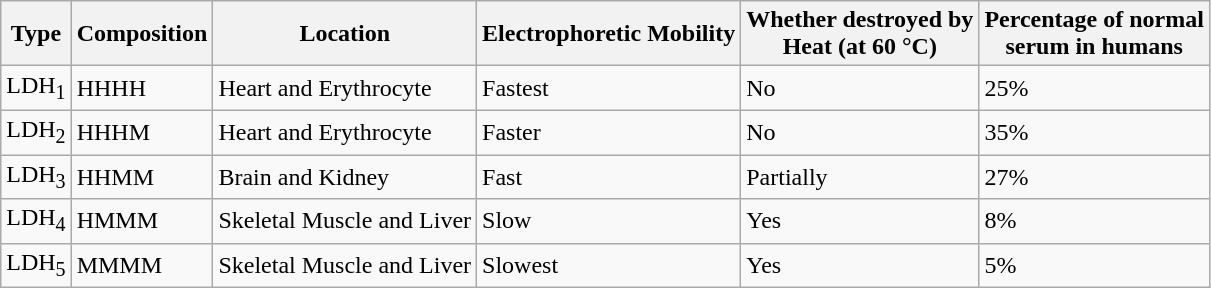<table class="wikitable">
<tr>
<th>Type</th>
<th>Composition</th>
<th>Location</th>
<th>Electrophoretic Mobility</th>
<th>Whether destroyed by<br>Heat (at 60 °C)</th>
<th>Percentage of normal<br>serum in humans</th>
</tr>
<tr>
<td>LDH<sub>1</sub></td>
<td>HHHH</td>
<td>Heart and Erythrocyte</td>
<td>Fastest</td>
<td>No</td>
<td>25%</td>
</tr>
<tr>
<td>LDH<sub>2</sub></td>
<td>HHHM</td>
<td>Heart and Erythrocyte</td>
<td>Faster</td>
<td>No</td>
<td>35%</td>
</tr>
<tr>
<td>LDH<sub>3</sub></td>
<td>HHMM</td>
<td>Brain and Kidney</td>
<td>Fast</td>
<td>Partially</td>
<td>27%</td>
</tr>
<tr>
<td>LDH<sub>4</sub></td>
<td>HMMM</td>
<td>Skeletal Muscle and Liver</td>
<td>Slow</td>
<td>Yes</td>
<td>8%</td>
</tr>
<tr>
<td>LDH<sub>5</sub></td>
<td>MMMM</td>
<td>Skeletal Muscle and Liver</td>
<td>Slowest</td>
<td>Yes</td>
<td>5%</td>
</tr>
</table>
